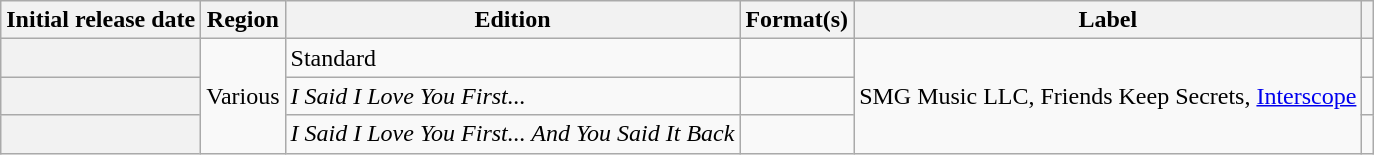<table class="wikitable sortable plainrowheaders">
<tr>
<th scope="col">Initial release date</th>
<th scope="col">Region</th>
<th scope="col">Edition</th>
<th scope="col">Format(s)</th>
<th scope="col">Label</th>
<th scope="col" class="unsortable"></th>
</tr>
<tr>
<th scope="row"></th>
<td rowspan="3">Various</td>
<td>Standard</td>
<td></td>
<td rowspan="3">SMG Music LLC, Friends Keep Secrets, <a href='#'>Interscope</a></td>
<td style="text-align:center;"></td>
</tr>
<tr>
<th scope="row"></th>
<td><em>I Said I Love You First...</em></td>
<td></td>
<td style="text-align:center;"></td>
</tr>
<tr>
<th scope="row"></th>
<td><em>I Said I Love You First... And You Said It Back</em></td>
<td></td>
<td style="text-align:center;"></td>
</tr>
</table>
